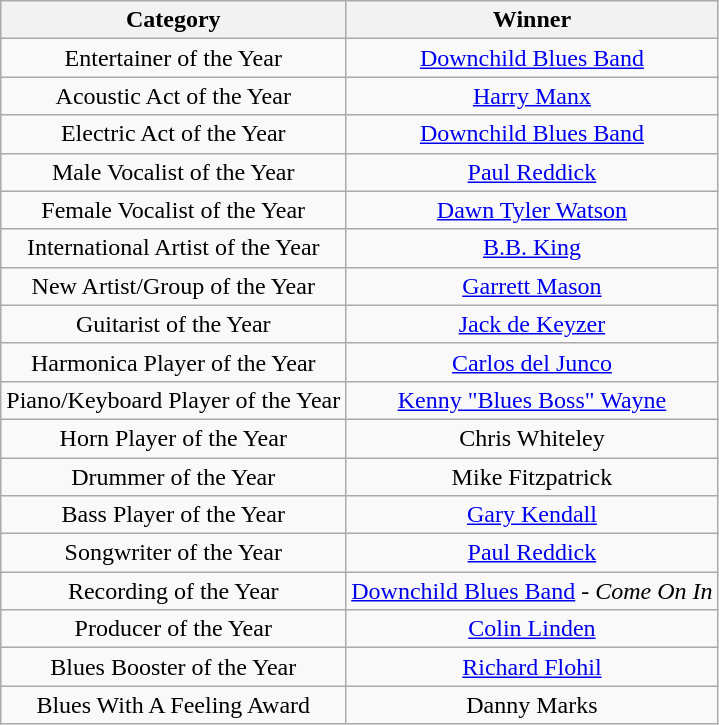<table class="wikitable sortable" style="text-align:center">
<tr>
<th>Category</th>
<th>Winner</th>
</tr>
<tr>
<td>Entertainer of the Year</td>
<td><a href='#'>Downchild Blues Band</a></td>
</tr>
<tr>
<td>Acoustic Act of the Year</td>
<td><a href='#'>Harry Manx</a></td>
</tr>
<tr>
<td>Electric Act of the Year</td>
<td><a href='#'>Downchild Blues Band</a></td>
</tr>
<tr>
<td>Male Vocalist of the Year</td>
<td><a href='#'>Paul Reddick</a></td>
</tr>
<tr>
<td>Female Vocalist of the Year</td>
<td><a href='#'>Dawn Tyler Watson</a></td>
</tr>
<tr>
<td>International Artist of the Year</td>
<td><a href='#'>B.B. King</a></td>
</tr>
<tr>
<td>New Artist/Group of the Year</td>
<td><a href='#'>Garrett Mason</a></td>
</tr>
<tr>
<td>Guitarist of the Year</td>
<td><a href='#'>Jack de Keyzer</a></td>
</tr>
<tr>
<td>Harmonica Player of the Year</td>
<td><a href='#'>Carlos del Junco</a></td>
</tr>
<tr>
<td>Piano/Keyboard Player of the Year</td>
<td><a href='#'>Kenny "Blues Boss" Wayne</a></td>
</tr>
<tr>
<td>Horn Player of the Year</td>
<td>Chris Whiteley</td>
</tr>
<tr>
<td>Drummer of the Year</td>
<td>Mike Fitzpatrick</td>
</tr>
<tr>
<td>Bass Player of the Year</td>
<td><a href='#'>Gary Kendall</a></td>
</tr>
<tr>
<td>Songwriter of the Year</td>
<td><a href='#'>Paul Reddick</a></td>
</tr>
<tr>
<td>Recording of the Year</td>
<td><a href='#'>Downchild Blues Band</a> - <em>Come On In</em></td>
</tr>
<tr>
<td>Producer of the Year</td>
<td><a href='#'>Colin Linden</a></td>
</tr>
<tr>
<td>Blues Booster of the Year</td>
<td><a href='#'>Richard Flohil</a></td>
</tr>
<tr>
<td>Blues With A Feeling Award</td>
<td>Danny Marks</td>
</tr>
</table>
